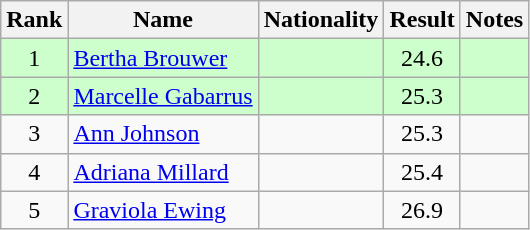<table class="wikitable sortable" style="text-align:center">
<tr>
<th>Rank</th>
<th>Name</th>
<th>Nationality</th>
<th>Result</th>
<th>Notes</th>
</tr>
<tr bgcolor=ccffcc>
<td>1</td>
<td align="left"><a href='#'>Bertha Brouwer</a></td>
<td align="left"></td>
<td>24.6</td>
<td></td>
</tr>
<tr bgcolor=ccffcc>
<td>2</td>
<td align="left"><a href='#'>Marcelle Gabarrus</a></td>
<td align="left"></td>
<td>25.3</td>
<td></td>
</tr>
<tr>
<td>3</td>
<td align="left"><a href='#'>Ann Johnson</a></td>
<td align="left"></td>
<td>25.3</td>
<td></td>
</tr>
<tr>
<td>4</td>
<td align="left"><a href='#'>Adriana Millard</a></td>
<td align="left"></td>
<td>25.4</td>
<td></td>
</tr>
<tr>
<td>5</td>
<td align="left"><a href='#'>Graviola Ewing</a></td>
<td align="left"></td>
<td>26.9</td>
<td></td>
</tr>
</table>
